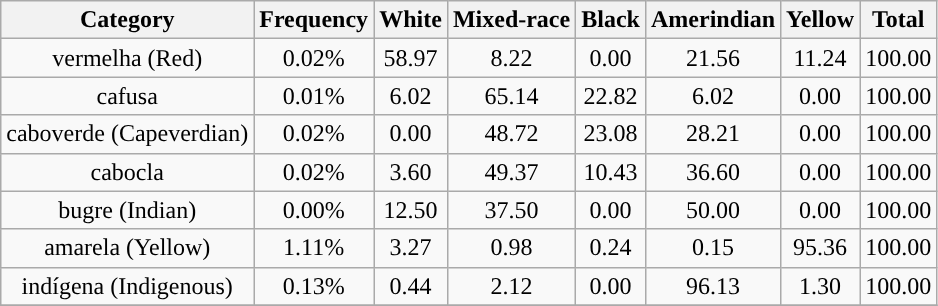<table class="wikitable" style="text-align:center">
<tr>
<th>Category</th>
<th>Frequency</th>
<th>White</th>
<th>Mixed-race</th>
<th>Black</th>
<th>Amerindian</th>
<th>Yellow</th>
<th>Total</th>
</tr>
<tr align="right”">
<td>vermelha (Red)</td>
<td>0.02%</td>
<td>58.97</td>
<td>8.22</td>
<td>0.00</td>
<td>21.56</td>
<td>11.24</td>
<td>100.00</td>
</tr>
<tr align="right”">
<td>cafusa</td>
<td>0.01%</td>
<td>6.02</td>
<td>65.14</td>
<td>22.82</td>
<td>6.02</td>
<td>0.00</td>
<td>100.00</td>
</tr>
<tr align="right”">
<td>caboverde (Capeverdian)</td>
<td>0.02%</td>
<td>0.00</td>
<td>48.72</td>
<td>23.08</td>
<td>28.21</td>
<td>0.00</td>
<td>100.00</td>
</tr>
<tr align="right”">
<td>cabocla</td>
<td>0.02%</td>
<td>3.60</td>
<td>49.37</td>
<td>10.43</td>
<td>36.60</td>
<td>0.00</td>
<td>100.00</td>
</tr>
<tr align="right”">
<td>bugre (Indian)</td>
<td>0.00%</td>
<td>12.50</td>
<td>37.50</td>
<td>0.00</td>
<td>50.00</td>
<td>0.00</td>
<td>100.00</td>
</tr>
<tr align="right”">
<td>amarela (Yellow)</td>
<td>1.11%</td>
<td>3.27</td>
<td>0.98</td>
<td>0.24</td>
<td>0.15</td>
<td>95.36</td>
<td>100.00</td>
</tr>
<tr align="right”">
<td>indígena (Indigenous)</td>
<td>0.13%</td>
<td>0.44</td>
<td>2.12</td>
<td>0.00</td>
<td>96.13</td>
<td>1.30</td>
<td>100.00</td>
</tr>
<tr>
</tr>
</table>
